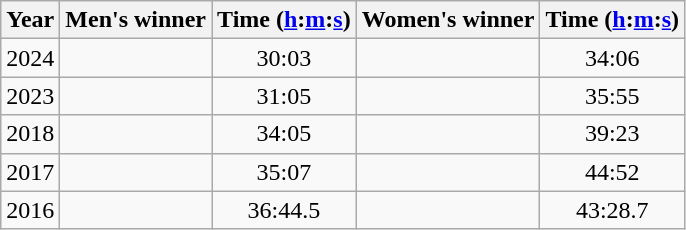<table class="wikitable sortable" style="text-align:center">
<tr>
<th>Year</th>
<th class=unsortable>Men's winner</th>
<th>Time (<a href='#'>h</a>:<a href='#'>m</a>:<a href='#'>s</a>)</th>
<th class=unsortable>Women's winner</th>
<th>Time (<a href='#'>h</a>:<a href='#'>m</a>:<a href='#'>s</a>)</th>
</tr>
<tr>
<td>2024</td>
<td align=left></td>
<td>30:03</td>
<td align=left></td>
<td>34:06</td>
</tr>
<tr>
<td>2023</td>
<td align=left></td>
<td>31:05</td>
<td align=left></td>
<td>35:55</td>
</tr>
<tr>
<td>2018</td>
<td align=left></td>
<td>34:05</td>
<td align=left></td>
<td>39:23</td>
</tr>
<tr>
<td>2017</td>
<td align=left></td>
<td>35:07</td>
<td align=left></td>
<td>44:52</td>
</tr>
<tr>
<td>2016</td>
<td align=left></td>
<td>36:44.5</td>
<td align=left></td>
<td>43:28.7</td>
</tr>
</table>
